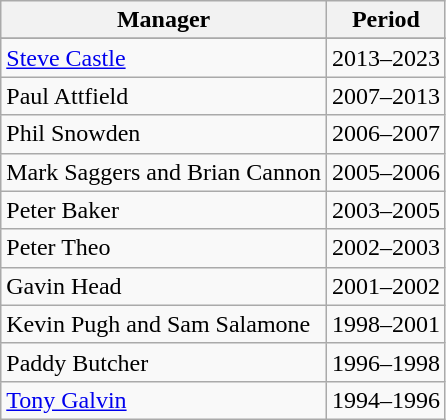<table class="wikitable">
<tr>
<th>Manager</th>
<th>Period</th>
</tr>
<tr>
</tr>
<tr>
</tr>
<tr>
<td> <a href='#'>Steve Castle</a></td>
<td align="center">2013–2023</td>
</tr>
<tr>
<td> Paul Attfield</td>
<td align="center">2007–2013</td>
</tr>
<tr>
<td> Phil Snowden</td>
<td align="center">2006–2007</td>
</tr>
<tr>
<td> Mark Saggers and Brian Cannon</td>
<td align="center">2005–2006</td>
</tr>
<tr>
<td> Peter Baker</td>
<td align="center">2003–2005</td>
</tr>
<tr>
<td> Peter Theo</td>
<td align="center">2002–2003</td>
</tr>
<tr>
<td> Gavin Head</td>
<td align="center">2001–2002</td>
</tr>
<tr>
<td> Kevin Pugh and Sam Salamone</td>
<td align="center">1998–2001</td>
</tr>
<tr>
<td> Paddy Butcher</td>
<td align="center">1996–1998</td>
</tr>
<tr>
<td> <a href='#'>Tony Galvin</a></td>
<td align="center">1994–1996</td>
</tr>
</table>
